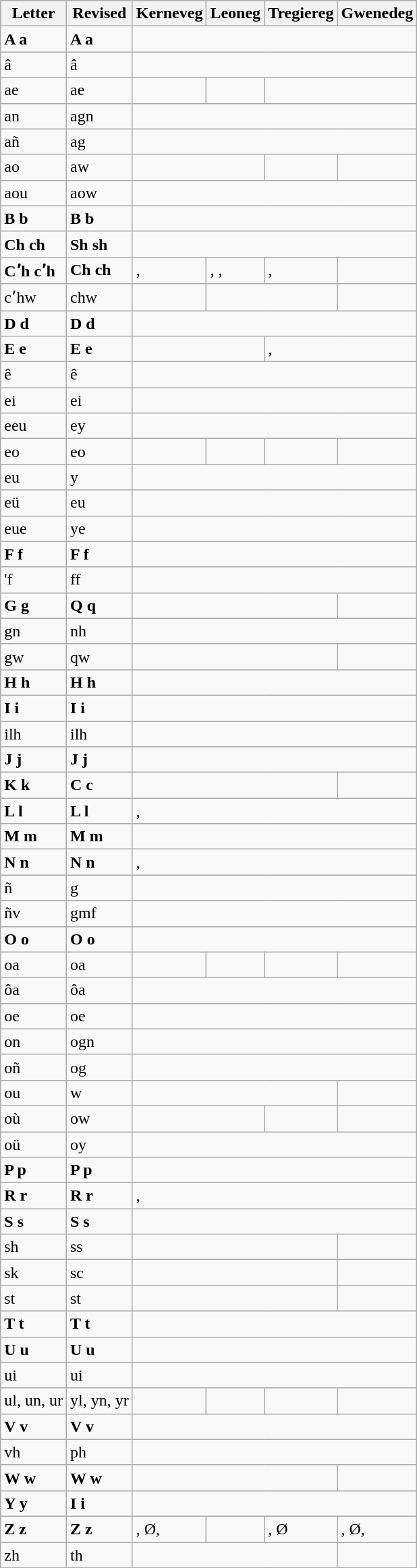<table class="wikitable sortable">
<tr>
<th>Letter</th>
<th>Revised</th>
<th>Kerneveg</th>
<th>Leoneg</th>
<th>Tregiereg</th>
<th>Gwenedeg</th>
</tr>
<tr>
<td><strong>A a</strong></td>
<td><strong>A a</strong></td>
<td colspan="4"></td>
</tr>
<tr>
<td>â</td>
<td>â</td>
<td colspan="4"></td>
</tr>
<tr>
<td>ae</td>
<td>ae</td>
<td></td>
<td></td>
<td colspan="2"></td>
</tr>
<tr>
<td>an</td>
<td>agn</td>
<td colspan="4"></td>
</tr>
<tr>
<td>añ</td>
<td>ag</td>
<td colspan="4"></td>
</tr>
<tr>
<td>ao</td>
<td>aw</td>
<td colspan="2"></td>
<td></td>
<td></td>
</tr>
<tr>
<td>aou</td>
<td>aow</td>
<td colspan="4"></td>
</tr>
<tr>
<td><strong>B b</strong></td>
<td><strong>B b</strong></td>
<td colspan="4"></td>
</tr>
<tr>
<td><strong>Ch ch</strong></td>
<td><strong>Sh sh</strong></td>
<td colspan="4"></td>
</tr>
<tr>
<td><strong>Cʼh cʼh</strong></td>
<td><strong>Ch ch</strong></td>
<td>, </td>
<td>, , </td>
<td>, </td>
<td></td>
</tr>
<tr>
<td>cʼhw</td>
<td>chw</td>
<td></td>
<td colspan="2"></td>
<td></td>
</tr>
<tr>
<td><strong>D d</strong></td>
<td><strong>D d</strong></td>
<td colspan="4"></td>
</tr>
<tr>
<td><strong>E e</strong></td>
<td><strong>E e</strong></td>
<td colspan="2"></td>
<td colspan="2">, </td>
</tr>
<tr>
<td>ê</td>
<td>ê</td>
<td colspan="4"></td>
</tr>
<tr>
<td>ei</td>
<td>ei</td>
<td colspan="4"></td>
</tr>
<tr>
<td>eeu</td>
<td>ey</td>
<td colspan="4"></td>
</tr>
<tr>
<td>eo</td>
<td>eo</td>
<td></td>
<td></td>
<td></td>
<td></td>
</tr>
<tr>
<td>eu</td>
<td>y</td>
<td colspan="4"></td>
</tr>
<tr>
<td>eü</td>
<td>eu</td>
<td colspan="4"></td>
</tr>
<tr>
<td>eue</td>
<td>ye</td>
<td colspan="4"></td>
</tr>
<tr>
<td><strong>F f</strong></td>
<td><strong>F f</strong></td>
<td colspan="4"></td>
</tr>
<tr>
<td>'f</td>
<td>ff</td>
<td colspan="4"></td>
</tr>
<tr>
<td><strong>G g</strong></td>
<td><strong>Q q</strong></td>
<td colspan="3"></td>
<td></td>
</tr>
<tr>
<td>gn</td>
<td>nh</td>
<td colspan="4"></td>
</tr>
<tr>
<td>gw</td>
<td>qw</td>
<td colspan="3"></td>
<td></td>
</tr>
<tr>
<td><strong>H h</strong></td>
<td><strong>H h</strong></td>
<td colspan="4"></td>
</tr>
<tr>
<td><strong>I i</strong></td>
<td><strong>I i</strong></td>
<td colspan="4"></td>
</tr>
<tr>
<td>ilh</td>
<td>ilh</td>
<td colspan="4"></td>
</tr>
<tr>
<td><strong>J j</strong></td>
<td><strong>J j</strong></td>
<td colspan="4"></td>
</tr>
<tr>
<td><strong>K k</strong></td>
<td><strong>C c</strong></td>
<td colspan="3"></td>
<td></td>
</tr>
<tr>
<td><strong>L l</strong></td>
<td><strong>L l</strong></td>
<td colspan="4">, </td>
</tr>
<tr>
<td><strong>M m</strong></td>
<td><strong>M m</strong></td>
<td colspan="4"></td>
</tr>
<tr>
<td><strong>N n</strong></td>
<td><strong>N n</strong></td>
<td colspan="4">, </td>
</tr>
<tr>
<td>ñ</td>
<td>g</td>
<td colspan="4"></td>
</tr>
<tr>
<td>ñv</td>
<td>gmf</td>
<td colspan="4"></td>
</tr>
<tr>
<td><strong>O o</strong></td>
<td><strong>O o</strong></td>
<td colspan="4"></td>
</tr>
<tr>
<td>oa</td>
<td>oa</td>
<td></td>
<td></td>
<td></td>
<td></td>
</tr>
<tr>
<td>ôa</td>
<td>ôa</td>
<td colspan="4"></td>
</tr>
<tr>
<td>oe</td>
<td>oe</td>
<td colspan="4"></td>
</tr>
<tr>
<td>on</td>
<td>ogn</td>
<td colspan="4"></td>
</tr>
<tr>
<td>oñ</td>
<td>og</td>
<td colspan="4"></td>
</tr>
<tr>
<td>ou</td>
<td>w</td>
<td colspan="3"></td>
<td></td>
</tr>
<tr>
<td>où</td>
<td>ow</td>
<td colspan="2"></td>
<td></td>
<td></td>
</tr>
<tr>
<td>oü</td>
<td>oy</td>
<td colspan="4"></td>
</tr>
<tr>
<td><strong>P p</strong></td>
<td><strong>P p</strong></td>
<td colspan="4"></td>
</tr>
<tr>
<td><strong>R r</strong></td>
<td><strong>R r</strong></td>
<td colspan="4">, </td>
</tr>
<tr>
<td><strong>S s</strong></td>
<td><strong>S s</strong></td>
<td colspan="4"></td>
</tr>
<tr>
<td>sh</td>
<td>ss</td>
<td colspan="3"></td>
<td></td>
</tr>
<tr>
<td>sk</td>
<td>sc</td>
<td colspan="3"></td>
<td></td>
</tr>
<tr>
<td>st</td>
<td>st</td>
<td colspan="3"></td>
<td></td>
</tr>
<tr>
<td><strong>T t</strong></td>
<td><strong>T t</strong></td>
<td colspan="4"></td>
</tr>
<tr>
<td><strong>U u</strong></td>
<td><strong>U u</strong></td>
<td colspan="4"></td>
</tr>
<tr>
<td>ui</td>
<td>ui</td>
<td colspan="4"></td>
</tr>
<tr>
<td>ul, un, ur</td>
<td>yl, yn, yr</td>
<td></td>
<td></td>
<td></td>
<td></td>
</tr>
<tr>
<td><strong>V v</strong></td>
<td><strong>V v</strong></td>
<td colspan="4"></td>
</tr>
<tr>
<td>vh</td>
<td>ph</td>
<td colspan="4"></td>
</tr>
<tr>
<td><strong>W w</strong></td>
<td><strong>W w</strong></td>
<td colspan="3"></td>
<td></td>
</tr>
<tr>
<td><strong>Y y</strong></td>
<td><strong>I i</strong></td>
<td colspan="4"></td>
</tr>
<tr>
<td><strong>Z z</strong></td>
<td><strong>Z z</strong></td>
<td>, Ø, </td>
<td></td>
<td>, Ø</td>
<td>, Ø, </td>
</tr>
<tr>
<td>zh</td>
<td>th</td>
<td colspan="3"></td>
<td></td>
</tr>
</table>
